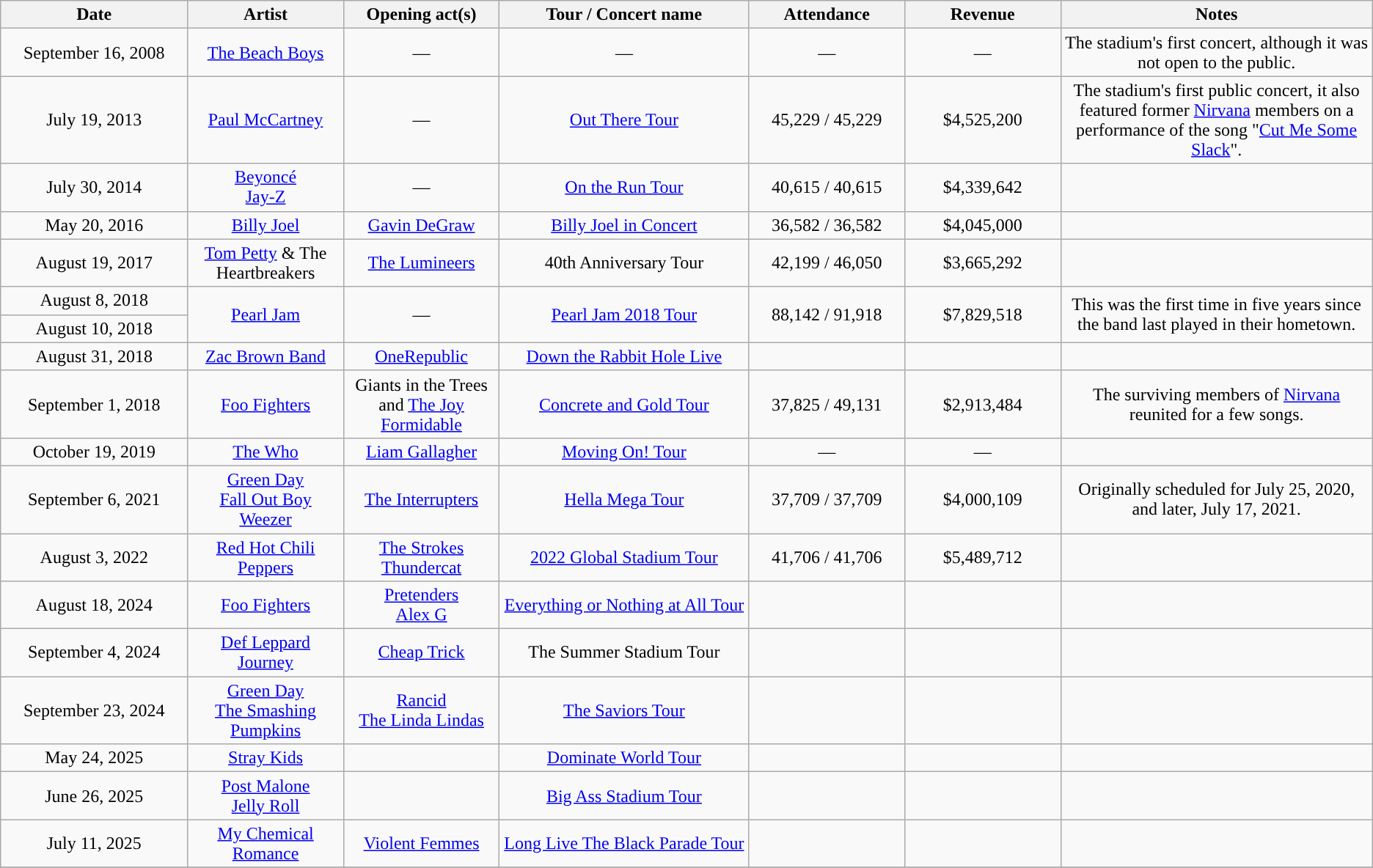<table class="wikitable" style="text-align:center;">
<tr>
<th width=12% style="text-align:center;">Date</th>
<th width=10% style="text-align:center;">Artist</th>
<th width=10% style="text-align:center;">Opening act(s)</th>
<th width=16% style="text-align:center;">Tour / Concert name</th>
<th width=10% style="text-align:center;">Attendance</th>
<th width=10% style="text-align:center;">Revenue</th>
<th width=20% style="text-align:center;">Notes</th>
</tr>
<tr>
<td>September 16, 2008</td>
<td><a href='#'>The Beach Boys</a></td>
<td>—</td>
<td>—</td>
<td>—</td>
<td>—</td>
<td>The stadium's first concert, although it was not open to the public.</td>
</tr>
<tr>
<td>July 19, 2013</td>
<td><a href='#'>Paul McCartney</a></td>
<td>—</td>
<td><a href='#'>Out There Tour</a></td>
<td>45,229 / 45,229</td>
<td>$4,525,200</td>
<td>The stadium's first public concert, it also featured former <a href='#'>Nirvana</a> members on a performance of the song "<a href='#'>Cut Me Some Slack</a>".</td>
</tr>
<tr>
<td>July 30, 2014</td>
<td><a href='#'>Beyoncé</a><br><a href='#'>Jay-Z</a></td>
<td>—</td>
<td><a href='#'>On the Run Tour</a></td>
<td>40,615 / 40,615</td>
<td>$4,339,642</td>
<td></td>
</tr>
<tr>
<td>May 20, 2016</td>
<td><a href='#'>Billy Joel</a></td>
<td><a href='#'>Gavin DeGraw</a></td>
<td><a href='#'>Billy Joel in Concert</a></td>
<td>36,582 / 36,582</td>
<td>$4,045,000</td>
<td></td>
</tr>
<tr>
<td>August 19, 2017</td>
<td><a href='#'>Tom Petty</a> & The Heartbreakers</td>
<td><a href='#'>The Lumineers</a></td>
<td>40th Anniversary Tour</td>
<td>42,199 / 46,050</td>
<td>$3,665,292</td>
<td></td>
</tr>
<tr>
<td>August 8, 2018</td>
<td rowspan="2"><a href='#'>Pearl Jam</a></td>
<td rowspan="2">—</td>
<td rowspan="2"><a href='#'>Pearl Jam 2018 Tour</a></td>
<td rowspan="2">88,142 / 91,918</td>
<td rowspan="2">$7,829,518</td>
<td rowspan="2">This was the first time in five years since the band last played in their hometown.</td>
</tr>
<tr>
<td>August 10, 2018</td>
</tr>
<tr>
<td>August 31, 2018</td>
<td><a href='#'>Zac Brown Band</a></td>
<td><a href='#'>OneRepublic</a></td>
<td><a href='#'>Down the Rabbit Hole Live</a></td>
<td></td>
<td></td>
<td></td>
</tr>
<tr>
<td>September 1, 2018</td>
<td><a href='#'>Foo Fighters</a></td>
<td>Giants in the Trees and <a href='#'>The Joy Formidable</a></td>
<td><a href='#'>Concrete and Gold Tour</a></td>
<td>37,825 / 49,131</td>
<td>$2,913,484</td>
<td>The surviving members of <a href='#'>Nirvana</a> reunited for a few songs.</td>
</tr>
<tr>
<td>October 19, 2019</td>
<td><a href='#'>The Who</a></td>
<td><a href='#'>Liam Gallagher</a></td>
<td><a href='#'>Moving On! Tour</a></td>
<td>—</td>
<td>—</td>
<td></td>
</tr>
<tr>
<td>September 6, 2021</td>
<td><a href='#'>Green Day</a><br><a href='#'>Fall Out Boy</a><br><a href='#'>Weezer</a></td>
<td><a href='#'>The Interrupters</a></td>
<td><a href='#'>Hella Mega Tour</a></td>
<td>37,709 / 37,709</td>
<td>$4,000,109</td>
<td>Originally scheduled for July 25, 2020, and later, July 17, 2021.</td>
</tr>
<tr>
<td>August 3, 2022</td>
<td><a href='#'>Red Hot Chili Peppers</a></td>
<td><a href='#'>The Strokes</a><br><a href='#'>Thundercat</a></td>
<td><a href='#'>2022 Global Stadium Tour</a></td>
<td>41,706 / 41,706</td>
<td>$5,489,712</td>
<td></td>
</tr>
<tr>
<td>August 18, 2024</td>
<td><a href='#'>Foo Fighters</a></td>
<td><a href='#'>Pretenders</a><br><a href='#'>Alex G</a></td>
<td><a href='#'>Everything or Nothing at All Tour</a></td>
<td></td>
<td></td>
<td></td>
</tr>
<tr>
<td>September 4, 2024</td>
<td><a href='#'>Def Leppard</a><br><a href='#'>Journey</a></td>
<td><a href='#'>Cheap Trick</a></td>
<td>The Summer Stadium Tour</td>
<td></td>
<td></td>
<td></td>
</tr>
<tr>
<td>September 23, 2024</td>
<td><a href='#'>Green Day</a><br><a href='#'>The Smashing Pumpkins</a></td>
<td><a href='#'>Rancid</a><br><a href='#'>The Linda Lindas</a></td>
<td><a href='#'>The Saviors Tour</a></td>
<td></td>
<td></td>
<td></td>
</tr>
<tr>
<td>May 24, 2025</td>
<td><a href='#'>Stray Kids</a></td>
<td></td>
<td><a href='#'>Dominate World Tour</a></td>
<td></td>
<td></td>
<td></td>
</tr>
<tr>
<td>June 26, 2025</td>
<td><a href='#'>Post Malone</a><br><a href='#'>Jelly Roll</a></td>
<td></td>
<td><a href='#'>Big Ass Stadium Tour</a></td>
<td></td>
<td></td>
<td></td>
</tr>
<tr>
<td>July 11, 2025</td>
<td><a href='#'>My Chemical Romance</a></td>
<td><a href='#'>Violent Femmes</a></td>
<td><a href='#'>Long Live The Black Parade Tour</a></td>
<td></td>
<td></td>
<td></td>
</tr>
<tr>
</tr>
</table>
